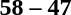<table style="text-align:center">
<tr>
<th width=200></th>
<th width=100></th>
<th width=200></th>
</tr>
<tr>
<td align=right><strong></strong></td>
<td><strong>58 – 47</strong></td>
<td align=left></td>
</tr>
</table>
